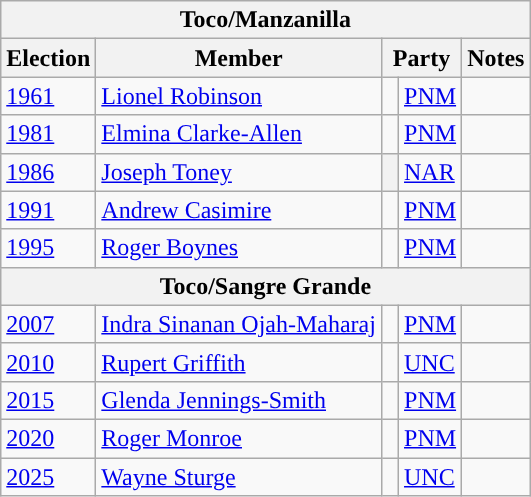<table class="wikitable sortable">
<tr>
<th colspan="5">Toco/Manzanilla</th>
</tr>
<tr>
<th>Election</th>
<th>Member</th>
<th colspan="2">Party</th>
<th>Notes</th>
</tr>
<tr>
<td><a href='#'>1961</a></td>
<td><a href='#'>Lionel Robinson</a></td>
<td style="background:"> </td>
<td><a href='#'>PNM</a></td>
<td></td>
</tr>
<tr>
<td><a href='#'>1981</a></td>
<td><a href='#'>Elmina Clarke-Allen</a></td>
<td style="background:"> </td>
<td><a href='#'>PNM</a></td>
<td></td>
</tr>
<tr>
<td><a href='#'>1986</a></td>
<td><a href='#'>Joseph Toney</a></td>
<th style="background-color: "></th>
<td><a href='#'>NAR</a></td>
<td></td>
</tr>
<tr>
<td><a href='#'>1991</a></td>
<td><a href='#'>Andrew Casimire</a></td>
<td style="background:"> </td>
<td><a href='#'>PNM</a></td>
<td></td>
</tr>
<tr>
<td><a href='#'>1995</a></td>
<td><a href='#'>Roger Boynes</a></td>
<td style="background:"> </td>
<td><a href='#'>PNM</a></td>
<td></td>
</tr>
<tr>
<th colspan="5">Toco/Sangre Grande</th>
</tr>
<tr>
<td><a href='#'>2007</a></td>
<td><a href='#'>Indra Sinanan Ojah-Maharaj</a></td>
<td style="background:"> </td>
<td><a href='#'>PNM</a></td>
<td></td>
</tr>
<tr>
<td><a href='#'>2010</a></td>
<td><a href='#'>Rupert Griffith</a></td>
<td style="background:"> </td>
<td><a href='#'>UNC</a></td>
<td></td>
</tr>
<tr>
<td><a href='#'>2015</a></td>
<td><a href='#'>Glenda Jennings-Smith</a></td>
<td style="background:"> </td>
<td><a href='#'>PNM</a></td>
<td></td>
</tr>
<tr>
<td><a href='#'>2020</a></td>
<td><a href='#'>Roger Monroe</a></td>
<td style="background:"> </td>
<td><a href='#'>PNM</a></td>
<td></td>
</tr>
<tr>
<td><a href='#'>2025</a></td>
<td><a href='#'>Wayne Sturge</a></td>
<td style="background:"> </td>
<td><a href='#'>UNC</a></td>
<td></td>
</tr>
</table>
